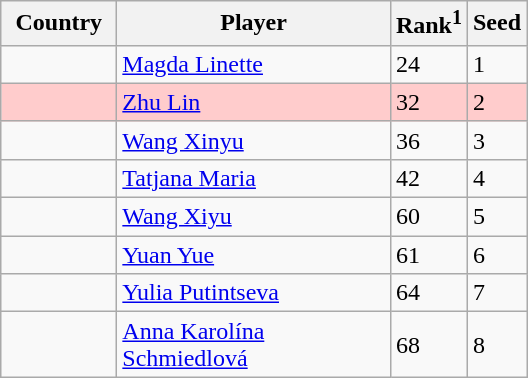<table class="sortable wikitable">
<tr>
<th style="width:70px;">Country</th>
<th style="width:175px;">Player</th>
<th>Rank<sup>1</sup></th>
<th>Seed</th>
</tr>
<tr>
<td></td>
<td><a href='#'>Magda Linette</a></td>
<td>24</td>
<td>1</td>
</tr>
<tr style="background:#fcc;">
<td></td>
<td><a href='#'>Zhu Lin</a></td>
<td>32</td>
<td>2</td>
</tr>
<tr>
<td></td>
<td><a href='#'>Wang Xinyu</a></td>
<td>36</td>
<td>3</td>
</tr>
<tr>
<td></td>
<td><a href='#'>Tatjana Maria</a></td>
<td>42</td>
<td>4</td>
</tr>
<tr>
<td></td>
<td><a href='#'>Wang Xiyu</a></td>
<td>60</td>
<td>5</td>
</tr>
<tr>
<td></td>
<td><a href='#'>Yuan Yue</a></td>
<td>61</td>
<td>6</td>
</tr>
<tr>
<td></td>
<td><a href='#'>Yulia Putintseva</a></td>
<td>64</td>
<td>7</td>
</tr>
<tr>
<td></td>
<td><a href='#'>Anna Karolína Schmiedlová</a></td>
<td>68</td>
<td>8</td>
</tr>
</table>
